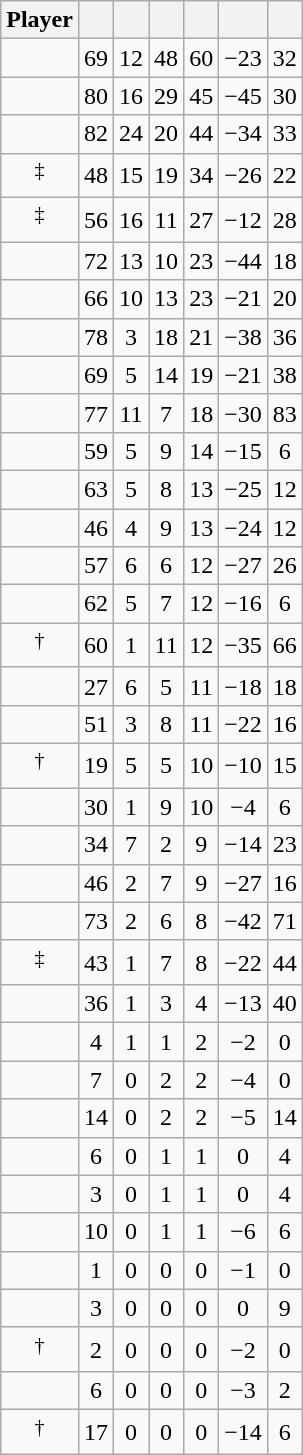<table class="wikitable sortable" style="text-align:center;">
<tr>
<th>Player</th>
<th></th>
<th></th>
<th></th>
<th></th>
<th data-sort-type="number"></th>
<th></th>
</tr>
<tr>
<td></td>
<td>69</td>
<td>12</td>
<td>48</td>
<td>60</td>
<td>−23</td>
<td>32</td>
</tr>
<tr>
<td></td>
<td>80</td>
<td>16</td>
<td>29</td>
<td>45</td>
<td>−45</td>
<td>30</td>
</tr>
<tr>
<td></td>
<td>82</td>
<td>24</td>
<td>20</td>
<td>44</td>
<td>−34</td>
<td>33</td>
</tr>
<tr>
<td><sup>‡</sup></td>
<td>48</td>
<td>15</td>
<td>19</td>
<td>34</td>
<td>−26</td>
<td>22</td>
</tr>
<tr>
<td><sup>‡</sup></td>
<td>56</td>
<td>16</td>
<td>11</td>
<td>27</td>
<td>−12</td>
<td>28</td>
</tr>
<tr>
<td></td>
<td>72</td>
<td>13</td>
<td>10</td>
<td>23</td>
<td>−44</td>
<td>18</td>
</tr>
<tr>
<td></td>
<td>66</td>
<td>10</td>
<td>13</td>
<td>23</td>
<td>−21</td>
<td>20</td>
</tr>
<tr>
<td></td>
<td>78</td>
<td>3</td>
<td>18</td>
<td>21</td>
<td>−38</td>
<td>36</td>
</tr>
<tr>
<td></td>
<td>69</td>
<td>5</td>
<td>14</td>
<td>19</td>
<td>−21</td>
<td>38</td>
</tr>
<tr>
<td></td>
<td>77</td>
<td>11</td>
<td>7</td>
<td>18</td>
<td>−30</td>
<td>83</td>
</tr>
<tr>
<td></td>
<td>59</td>
<td>5</td>
<td>9</td>
<td>14</td>
<td>−15</td>
<td>6</td>
</tr>
<tr>
<td></td>
<td>63</td>
<td>5</td>
<td>8</td>
<td>13</td>
<td>−25</td>
<td>12</td>
</tr>
<tr>
<td></td>
<td>46</td>
<td>4</td>
<td>9</td>
<td>13</td>
<td>−24</td>
<td>12</td>
</tr>
<tr>
<td></td>
<td>57</td>
<td>6</td>
<td>6</td>
<td>12</td>
<td>−27</td>
<td>26</td>
</tr>
<tr>
<td></td>
<td>62</td>
<td>5</td>
<td>7</td>
<td>12</td>
<td>−16</td>
<td>6</td>
</tr>
<tr>
<td><sup>†</sup></td>
<td>60</td>
<td>1</td>
<td>11</td>
<td>12</td>
<td>−35</td>
<td>66</td>
</tr>
<tr>
<td></td>
<td>27</td>
<td>6</td>
<td>5</td>
<td>11</td>
<td>−18</td>
<td>18</td>
</tr>
<tr>
<td></td>
<td>51</td>
<td>3</td>
<td>8</td>
<td>11</td>
<td>−22</td>
<td>16</td>
</tr>
<tr>
<td><sup>†</sup></td>
<td>19</td>
<td>5</td>
<td>5</td>
<td>10</td>
<td>−10</td>
<td>15</td>
</tr>
<tr>
<td></td>
<td>30</td>
<td>1</td>
<td>9</td>
<td>10</td>
<td>−4</td>
<td>6</td>
</tr>
<tr>
<td></td>
<td>34</td>
<td>7</td>
<td>2</td>
<td>9</td>
<td>−14</td>
<td>23</td>
</tr>
<tr>
<td></td>
<td>46</td>
<td>2</td>
<td>7</td>
<td>9</td>
<td>−27</td>
<td>16</td>
</tr>
<tr>
<td></td>
<td>73</td>
<td>2</td>
<td>6</td>
<td>8</td>
<td>−42</td>
<td>71</td>
</tr>
<tr>
<td><sup>‡</sup></td>
<td>43</td>
<td>1</td>
<td>7</td>
<td>8</td>
<td>−22</td>
<td>44</td>
</tr>
<tr>
<td></td>
<td>36</td>
<td>1</td>
<td>3</td>
<td>4</td>
<td>−13</td>
<td>40</td>
</tr>
<tr>
<td></td>
<td>4</td>
<td>1</td>
<td>1</td>
<td>2</td>
<td>−2</td>
<td>0</td>
</tr>
<tr>
<td></td>
<td>7</td>
<td>0</td>
<td>2</td>
<td>2</td>
<td>−4</td>
<td>0</td>
</tr>
<tr>
<td></td>
<td>14</td>
<td>0</td>
<td>2</td>
<td>2</td>
<td>−5</td>
<td>14</td>
</tr>
<tr>
<td></td>
<td>6</td>
<td>0</td>
<td>1</td>
<td>1</td>
<td>0</td>
<td>4</td>
</tr>
<tr>
<td></td>
<td>3</td>
<td>0</td>
<td>1</td>
<td>1</td>
<td>0</td>
<td>4</td>
</tr>
<tr>
<td></td>
<td>10</td>
<td>0</td>
<td>1</td>
<td>1</td>
<td>−6</td>
<td>6</td>
</tr>
<tr>
<td></td>
<td>1</td>
<td>0</td>
<td>0</td>
<td>0</td>
<td>−1</td>
<td>0</td>
</tr>
<tr>
<td></td>
<td>3</td>
<td>0</td>
<td>0</td>
<td>0</td>
<td>0</td>
<td>9</td>
</tr>
<tr>
<td><sup>†</sup></td>
<td>2</td>
<td>0</td>
<td>0</td>
<td>0</td>
<td>−2</td>
<td>0</td>
</tr>
<tr>
<td></td>
<td>6</td>
<td>0</td>
<td>0</td>
<td>0</td>
<td>−3</td>
<td>2</td>
</tr>
<tr>
<td><sup>†</sup></td>
<td>17</td>
<td>0</td>
<td>0</td>
<td>0</td>
<td>−14</td>
<td>6</td>
</tr>
</table>
